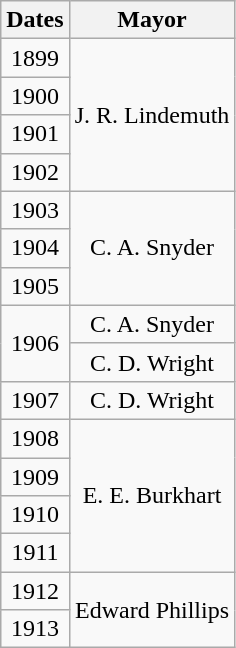<table class="wikitable">
<tr>
<th>Dates</th>
<th>Mayor</th>
</tr>
<tr align=center>
<td>1899</td>
<td rowspan=4>J. R. Lindemuth</td>
</tr>
<tr align=center>
<td>1900</td>
</tr>
<tr align=center>
<td>1901</td>
</tr>
<tr align=center>
<td>1902</td>
</tr>
<tr align=center>
<td>1903</td>
<td rowspan=3>C. A. Snyder</td>
</tr>
<tr align=center>
<td>1904</td>
</tr>
<tr align=center>
<td>1905</td>
</tr>
<tr align=center>
<td rowspan=2>1906</td>
<td>C. A. Snyder</td>
</tr>
<tr align=center>
<td>C. D. Wright</td>
</tr>
<tr align=center>
<td>1907</td>
<td>C. D. Wright</td>
</tr>
<tr align=center>
<td>1908</td>
<td rowspan=4>E. E. Burkhart</td>
</tr>
<tr align=center>
<td>1909</td>
</tr>
<tr align=center>
<td>1910</td>
</tr>
<tr align=center>
<td>1911</td>
</tr>
<tr align=center>
<td>1912</td>
<td rowspan=2>Edward Phillips</td>
</tr>
<tr align=center>
<td>1913</td>
</tr>
</table>
